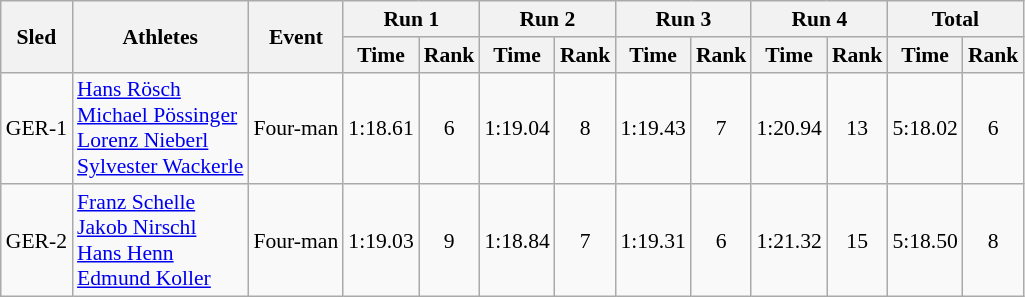<table class="wikitable"  border="1" style="font-size:90%">
<tr>
<th rowspan="2">Sled</th>
<th rowspan="2">Athletes</th>
<th rowspan="2">Event</th>
<th colspan="2">Run 1</th>
<th colspan="2">Run 2</th>
<th colspan="2">Run 3</th>
<th colspan="2">Run 4</th>
<th colspan="2">Total</th>
</tr>
<tr>
<th>Time</th>
<th>Rank</th>
<th>Time</th>
<th>Rank</th>
<th>Time</th>
<th>Rank</th>
<th>Time</th>
<th>Rank</th>
<th>Time</th>
<th>Rank</th>
</tr>
<tr>
<td align="center">GER-1</td>
<td><a href='#'>Hans Rösch</a><br><a href='#'>Michael Pössinger</a><br><a href='#'>Lorenz Nieberl</a><br><a href='#'>Sylvester Wackerle</a></td>
<td>Four-man</td>
<td align="center">1:18.61</td>
<td align="center">6</td>
<td align="center">1:19.04</td>
<td align="center">8</td>
<td align="center">1:19.43</td>
<td align="center">7</td>
<td align="center">1:20.94</td>
<td align="center">13</td>
<td align="center">5:18.02</td>
<td align="center">6</td>
</tr>
<tr>
<td align="center">GER-2</td>
<td><a href='#'>Franz Schelle</a><br><a href='#'>Jakob Nirschl</a><br><a href='#'>Hans Henn</a><br><a href='#'>Edmund Koller</a></td>
<td>Four-man</td>
<td align="center">1:19.03</td>
<td align="center">9</td>
<td align="center">1:18.84</td>
<td align="center">7</td>
<td align="center">1:19.31</td>
<td align="center">6</td>
<td align="center">1:21.32</td>
<td align="center">15</td>
<td align="center">5:18.50</td>
<td align="center">8</td>
</tr>
</table>
